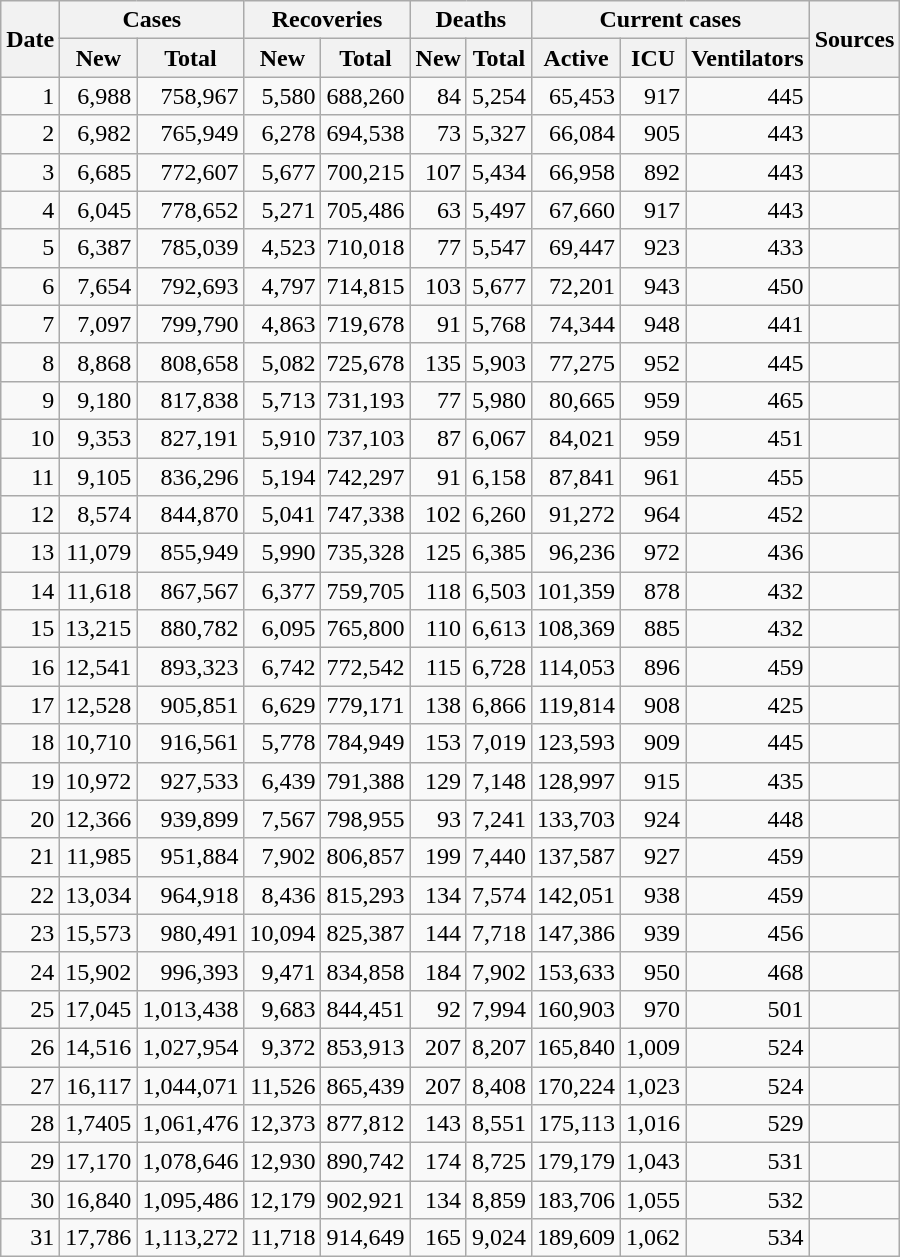<table class="wikitable sortable mw-collapsible mw-collapsed sticky-header-multi sort-under" style="text-align:right;">
<tr>
<th rowspan=2>Date</th>
<th colspan=2>Cases</th>
<th colspan=2>Recoveries</th>
<th colspan=2>Deaths</th>
<th colspan=3>Current cases</th>
<th rowspan=2 class="unsortable">Sources</th>
</tr>
<tr>
<th>New</th>
<th>Total</th>
<th>New</th>
<th>Total</th>
<th>New</th>
<th>Total</th>
<th>Active</th>
<th>ICU</th>
<th>Ventilators</th>
</tr>
<tr>
<td>1</td>
<td>6,988</td>
<td>758,967</td>
<td>5,580</td>
<td>688,260</td>
<td>84</td>
<td>5,254</td>
<td>65,453</td>
<td>917</td>
<td>445</td>
<td></td>
</tr>
<tr>
<td>2</td>
<td>6,982</td>
<td>765,949</td>
<td>6,278</td>
<td>694,538</td>
<td>73</td>
<td>5,327</td>
<td>66,084</td>
<td>905</td>
<td>443</td>
<td></td>
</tr>
<tr>
<td>3</td>
<td>6,685</td>
<td>772,607</td>
<td>5,677</td>
<td>700,215</td>
<td>107</td>
<td>5,434</td>
<td>66,958</td>
<td>892</td>
<td>443</td>
<td></td>
</tr>
<tr>
<td>4</td>
<td>6,045</td>
<td>778,652</td>
<td>5,271</td>
<td>705,486</td>
<td>63</td>
<td>5,497</td>
<td>67,660</td>
<td>917</td>
<td>443</td>
<td></td>
</tr>
<tr>
<td>5</td>
<td>6,387</td>
<td>785,039</td>
<td>4,523</td>
<td>710,018</td>
<td>77</td>
<td>5,547</td>
<td>69,447</td>
<td>923</td>
<td>433</td>
<td></td>
</tr>
<tr>
<td>6</td>
<td>7,654</td>
<td>792,693</td>
<td>4,797</td>
<td>714,815</td>
<td>103</td>
<td>5,677</td>
<td>72,201</td>
<td>943</td>
<td>450</td>
<td></td>
</tr>
<tr>
<td>7</td>
<td>7,097</td>
<td>799,790</td>
<td>4,863</td>
<td>719,678</td>
<td>91</td>
<td>5,768</td>
<td>74,344</td>
<td>948</td>
<td>441</td>
<td></td>
</tr>
<tr>
<td>8</td>
<td>8,868</td>
<td>808,658</td>
<td>5,082</td>
<td>725,678</td>
<td>135</td>
<td>5,903</td>
<td>77,275</td>
<td>952</td>
<td>445</td>
<td></td>
</tr>
<tr>
<td>9</td>
<td>9,180</td>
<td>817,838</td>
<td>5,713</td>
<td>731,193</td>
<td>77</td>
<td>5,980</td>
<td>80,665</td>
<td>959</td>
<td>465</td>
<td></td>
</tr>
<tr>
<td>10</td>
<td>9,353</td>
<td>827,191</td>
<td>5,910</td>
<td>737,103</td>
<td>87</td>
<td>6,067</td>
<td>84,021</td>
<td>959</td>
<td>451</td>
<td></td>
</tr>
<tr>
<td>11</td>
<td>9,105</td>
<td>836,296</td>
<td>5,194</td>
<td>742,297</td>
<td>91</td>
<td>6,158</td>
<td>87,841</td>
<td>961</td>
<td>455</td>
<td></td>
</tr>
<tr>
<td>12</td>
<td>8,574</td>
<td>844,870</td>
<td>5,041</td>
<td>747,338</td>
<td>102</td>
<td>6,260</td>
<td>91,272</td>
<td>964</td>
<td>452</td>
<td></td>
</tr>
<tr>
<td>13</td>
<td>11,079</td>
<td>855,949</td>
<td>5,990</td>
<td>735,328</td>
<td>125</td>
<td>6,385</td>
<td>96,236</td>
<td>972</td>
<td>436</td>
<td></td>
</tr>
<tr>
<td>14</td>
<td>11,618</td>
<td>867,567</td>
<td>6,377</td>
<td>759,705</td>
<td>118</td>
<td>6,503</td>
<td>101,359</td>
<td>878</td>
<td>432</td>
<td></td>
</tr>
<tr>
<td>15</td>
<td>13,215</td>
<td>880,782</td>
<td>6,095</td>
<td>765,800</td>
<td>110</td>
<td>6,613</td>
<td>108,369</td>
<td>885</td>
<td>432</td>
<td></td>
</tr>
<tr>
<td>16</td>
<td>12,541</td>
<td>893,323</td>
<td>6,742</td>
<td>772,542</td>
<td>115</td>
<td>6,728</td>
<td>114,053</td>
<td>896</td>
<td>459</td>
<td></td>
</tr>
<tr>
<td>17</td>
<td>12,528</td>
<td>905,851</td>
<td>6,629</td>
<td>779,171</td>
<td>138</td>
<td>6,866</td>
<td>119,814</td>
<td>908</td>
<td>425</td>
<td></td>
</tr>
<tr>
<td>18</td>
<td>10,710</td>
<td>916,561</td>
<td>5,778</td>
<td>784,949</td>
<td>153</td>
<td>7,019</td>
<td>123,593</td>
<td>909</td>
<td>445</td>
<td></td>
</tr>
<tr>
<td>19</td>
<td>10,972</td>
<td>927,533</td>
<td>6,439</td>
<td>791,388</td>
<td>129</td>
<td>7,148</td>
<td>128,997</td>
<td>915</td>
<td>435</td>
<td></td>
</tr>
<tr>
<td>20</td>
<td>12,366</td>
<td>939,899</td>
<td>7,567</td>
<td>798,955</td>
<td>93</td>
<td>7,241</td>
<td>133,703</td>
<td>924</td>
<td>448</td>
<td></td>
</tr>
<tr>
<td>21</td>
<td>11,985</td>
<td>951,884</td>
<td>7,902</td>
<td>806,857</td>
<td>199</td>
<td>7,440</td>
<td>137,587</td>
<td>927</td>
<td>459</td>
<td></td>
</tr>
<tr>
<td>22</td>
<td>13,034</td>
<td>964,918</td>
<td>8,436</td>
<td>815,293</td>
<td>134</td>
<td>7,574</td>
<td>142,051</td>
<td>938</td>
<td>459</td>
<td></td>
</tr>
<tr>
<td>23</td>
<td>15,573</td>
<td>980,491</td>
<td>10,094</td>
<td>825,387</td>
<td>144</td>
<td>7,718</td>
<td>147,386</td>
<td>939</td>
<td>456</td>
<td></td>
</tr>
<tr>
<td>24</td>
<td>15,902</td>
<td>996,393</td>
<td>9,471</td>
<td>834,858</td>
<td>184</td>
<td>7,902</td>
<td>153,633</td>
<td>950</td>
<td>468</td>
<td></td>
</tr>
<tr>
<td>25</td>
<td>17,045</td>
<td>1,013,438</td>
<td>9,683</td>
<td>844,451</td>
<td>92</td>
<td>7,994</td>
<td>160,903</td>
<td>970</td>
<td>501</td>
<td></td>
</tr>
<tr>
<td>26</td>
<td>14,516</td>
<td>1,027,954</td>
<td>9,372</td>
<td>853,913</td>
<td>207</td>
<td>8,207</td>
<td>165,840</td>
<td>1,009</td>
<td>524</td>
<td></td>
</tr>
<tr>
<td>27</td>
<td>16,117</td>
<td>1,044,071</td>
<td>11,526</td>
<td>865,439</td>
<td>207</td>
<td>8,408</td>
<td>170,224</td>
<td>1,023</td>
<td>524</td>
<td></td>
</tr>
<tr>
<td>28</td>
<td>1,7405</td>
<td>1,061,476</td>
<td>12,373</td>
<td>877,812</td>
<td>143</td>
<td>8,551</td>
<td>175,113</td>
<td>1,016</td>
<td>529</td>
<td></td>
</tr>
<tr>
<td>29</td>
<td>17,170</td>
<td>1,078,646</td>
<td>12,930</td>
<td>890,742</td>
<td>174</td>
<td>8,725</td>
<td>179,179</td>
<td>1,043</td>
<td>531</td>
<td></td>
</tr>
<tr>
<td>30</td>
<td>16,840</td>
<td>1,095,486</td>
<td>12,179</td>
<td>902,921</td>
<td>134</td>
<td>8,859</td>
<td>183,706</td>
<td>1,055</td>
<td>532</td>
<td></td>
</tr>
<tr>
<td>31</td>
<td>17,786</td>
<td>1,113,272</td>
<td>11,718</td>
<td>914,649</td>
<td>165</td>
<td>9,024</td>
<td>189,609</td>
<td>1,062</td>
<td>534</td>
<td></td>
</tr>
</table>
